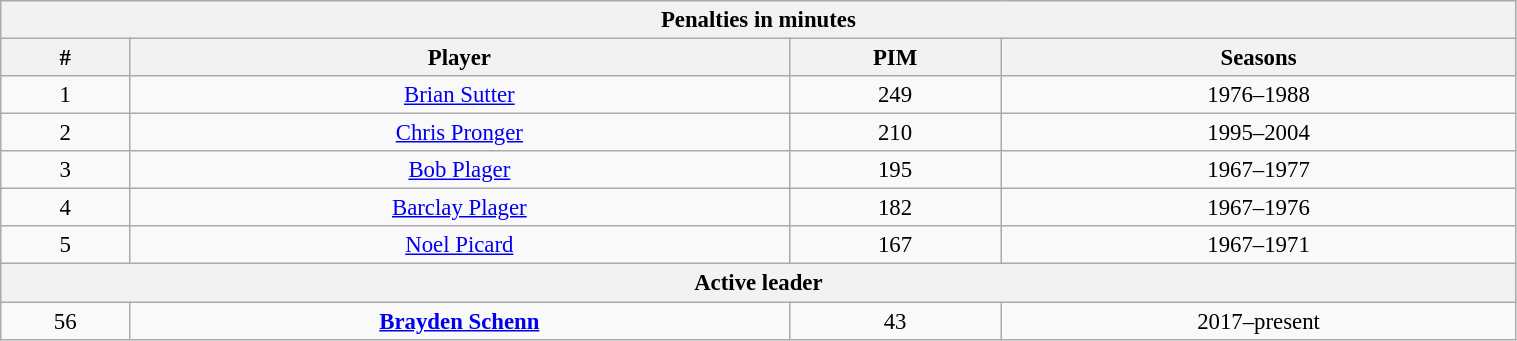<table class="wikitable" style="text-align: center; font-size: 95%" width="80%">
<tr>
<th colspan="4">Penalties in minutes</th>
</tr>
<tr>
<th>#</th>
<th>Player</th>
<th>PIM</th>
<th>Seasons</th>
</tr>
<tr>
<td>1</td>
<td><a href='#'>Brian Sutter</a></td>
<td>249</td>
<td>1976–1988</td>
</tr>
<tr>
<td>2</td>
<td><a href='#'>Chris Pronger</a></td>
<td>210</td>
<td>1995–2004</td>
</tr>
<tr>
<td>3</td>
<td><a href='#'>Bob Plager</a></td>
<td>195</td>
<td>1967–1977</td>
</tr>
<tr>
<td>4</td>
<td><a href='#'>Barclay Plager</a></td>
<td>182</td>
<td>1967–1976</td>
</tr>
<tr>
<td>5</td>
<td><a href='#'>Noel Picard</a></td>
<td>167</td>
<td>1967–1971</td>
</tr>
<tr>
<th colspan="4">Active leader</th>
</tr>
<tr>
<td>56</td>
<td><strong><a href='#'>Brayden Schenn</a></strong></td>
<td>43</td>
<td>2017–present</td>
</tr>
</table>
